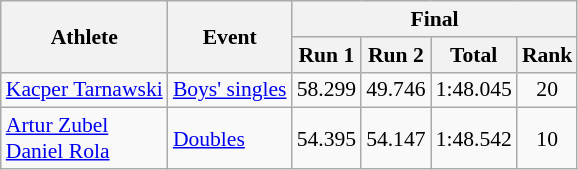<table class="wikitable" style="font-size:90%">
<tr>
<th rowspan="2">Athlete</th>
<th rowspan="2">Event</th>
<th colspan="4">Final</th>
</tr>
<tr>
<th>Run 1</th>
<th>Run 2</th>
<th>Total</th>
<th>Rank</th>
</tr>
<tr>
<td><a href='#'>Kacper Tarnawski</a></td>
<td><a href='#'>Boys' singles</a></td>
<td align="center">58.299</td>
<td align="center">49.746</td>
<td align="center">1:48.045</td>
<td align="center">20</td>
</tr>
<tr>
<td><a href='#'>Artur Zubel</a><br><a href='#'>Daniel Rola</a></td>
<td><a href='#'>Doubles</a></td>
<td align="center">54.395</td>
<td align="center">54.147</td>
<td align="center">1:48.542</td>
<td align="center">10</td>
</tr>
</table>
